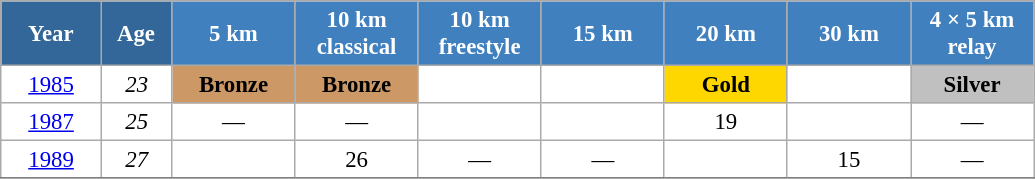<table class="wikitable" style="font-size:95%; text-align:center; border:grey solid 1px; border-collapse:collapse; background:#ffffff;">
<tr>
<th style="background-color:#369; color:white; width:60px;"> Year </th>
<th style="background-color:#369; color:white; width:40px;"> Age </th>
<th style="background-color:#4180be; color:white; width:75px;"> 5 km </th>
<th style="background-color:#4180be; color:white; width:75px;"> 10 km <br> classical </th>
<th style="background-color:#4180be; color:white; width:75px;"> 10 km <br> freestyle </th>
<th style="background-color:#4180be; color:white; width:75px;"> 15 km </th>
<th style="background-color:#4180be; color:white; width:75px;"> 20 km </th>
<th style="background-color:#4180be; color:white; width:75px;"> 30 km </th>
<th style="background-color:#4180be; color:white; width:75px;"> 4 × 5 km <br> relay </th>
</tr>
<tr>
<td><a href='#'>1985</a></td>
<td><em>23</em></td>
<td bgcolor="cc9966"><strong>Bronze</strong></td>
<td bgcolor="cc9966"><strong>Bronze</strong></td>
<td></td>
<td></td>
<td style="background:gold;"><strong>Gold</strong></td>
<td></td>
<td style="background:silver;"><strong>Silver</strong></td>
</tr>
<tr>
<td><a href='#'>1987</a></td>
<td><em>25</em></td>
<td>—</td>
<td>—</td>
<td></td>
<td></td>
<td>19</td>
<td></td>
<td>—</td>
</tr>
<tr>
<td><a href='#'>1989</a></td>
<td><em>27</em></td>
<td></td>
<td>26</td>
<td>—</td>
<td>—</td>
<td></td>
<td>15</td>
<td>—</td>
</tr>
<tr>
</tr>
</table>
